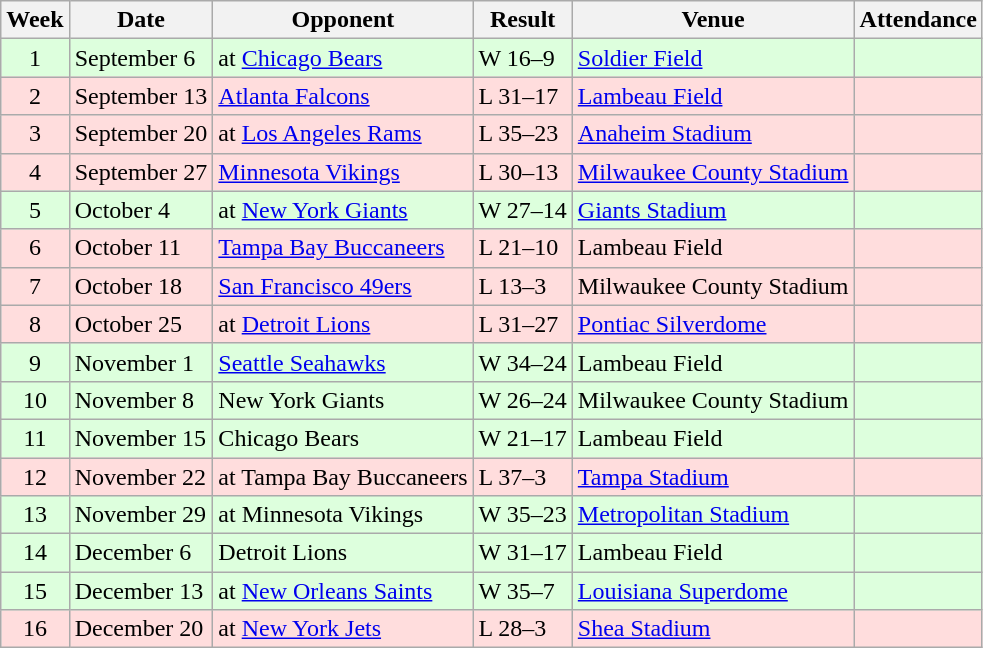<table class="wikitable">
<tr>
<th>Week</th>
<th>Date</th>
<th>Opponent</th>
<th>Result</th>
<th>Venue</th>
<th>Attendance</th>
</tr>
<tr style="background: #ddffdd;">
<td align=center>1</td>
<td>September 6</td>
<td>at <a href='#'>Chicago Bears</a></td>
<td>W 16–9</td>
<td><a href='#'>Soldier Field</a></td>
<td></td>
</tr>
<tr style="background: #ffdddd;">
<td align=center>2</td>
<td>September 13</td>
<td><a href='#'>Atlanta Falcons</a></td>
<td>L 31–17</td>
<td><a href='#'>Lambeau Field</a></td>
<td></td>
</tr>
<tr style="background: #ffdddd;">
<td align=center>3</td>
<td>September 20</td>
<td>at <a href='#'>Los Angeles Rams</a></td>
<td>L 35–23</td>
<td><a href='#'>Anaheim Stadium</a></td>
<td></td>
</tr>
<tr style="background: #ffdddd;">
<td align=center>4</td>
<td>September 27</td>
<td><a href='#'>Minnesota Vikings</a></td>
<td>L 30–13</td>
<td><a href='#'>Milwaukee County Stadium</a></td>
<td></td>
</tr>
<tr style="background: #ddffdd;">
<td align=center>5</td>
<td>October 4</td>
<td>at <a href='#'>New York Giants</a></td>
<td>W 27–14</td>
<td><a href='#'>Giants Stadium</a></td>
<td></td>
</tr>
<tr style="background: #ffdddd;">
<td align=center>6</td>
<td>October 11</td>
<td><a href='#'>Tampa Bay Buccaneers</a></td>
<td>L 21–10</td>
<td>Lambeau Field</td>
<td></td>
</tr>
<tr style="background: #ffdddd;">
<td align=center>7</td>
<td>October 18</td>
<td><a href='#'>San Francisco 49ers</a></td>
<td>L 13–3</td>
<td>Milwaukee County Stadium</td>
<td></td>
</tr>
<tr style="background: #ffdddd;">
<td align=center>8</td>
<td>October 25</td>
<td>at <a href='#'>Detroit Lions</a></td>
<td>L 31–27</td>
<td><a href='#'>Pontiac Silverdome</a></td>
<td></td>
</tr>
<tr style="background: #ddffdd;">
<td align=center>9</td>
<td>November 1</td>
<td><a href='#'>Seattle Seahawks</a></td>
<td>W 34–24</td>
<td>Lambeau Field</td>
<td></td>
</tr>
<tr style="background: #ddffdd;">
<td align=center>10</td>
<td>November 8</td>
<td>New York Giants</td>
<td>W 26–24</td>
<td>Milwaukee County Stadium</td>
<td></td>
</tr>
<tr style="background: #ddffdd;">
<td align=center>11</td>
<td>November 15</td>
<td>Chicago Bears</td>
<td>W 21–17</td>
<td>Lambeau Field</td>
<td></td>
</tr>
<tr style="background: #ffdddd;">
<td align=center>12</td>
<td>November 22</td>
<td>at Tampa Bay Buccaneers</td>
<td>L 37–3</td>
<td><a href='#'>Tampa Stadium</a></td>
<td></td>
</tr>
<tr style="background: #ddffdd;">
<td align=center>13</td>
<td>November 29</td>
<td>at Minnesota Vikings</td>
<td>W 35–23</td>
<td><a href='#'>Metropolitan Stadium</a></td>
<td></td>
</tr>
<tr style="background: #ddffdd;">
<td align=center>14</td>
<td>December 6</td>
<td>Detroit Lions</td>
<td>W 31–17</td>
<td>Lambeau Field</td>
<td></td>
</tr>
<tr style="background: #ddffdd;">
<td align=center>15</td>
<td>December 13</td>
<td>at <a href='#'>New Orleans Saints</a></td>
<td>W 35–7</td>
<td><a href='#'>Louisiana Superdome</a></td>
<td></td>
</tr>
<tr style="background: #ffdddd;">
<td align=center>16</td>
<td>December 20</td>
<td>at <a href='#'>New York Jets</a></td>
<td>L 28–3</td>
<td><a href='#'>Shea Stadium</a></td>
<td></td>
</tr>
</table>
